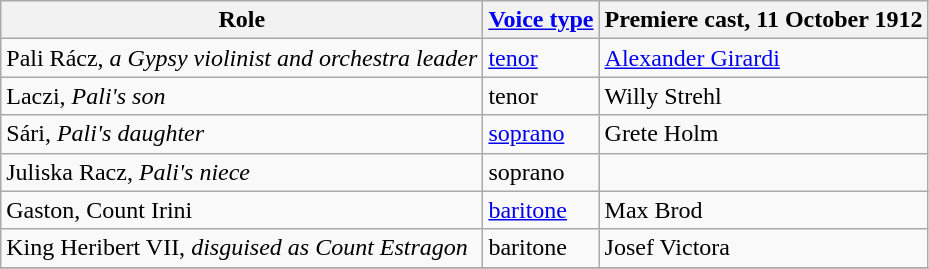<table class="wikitable">
<tr>
<th>Role</th>
<th><a href='#'>Voice type</a></th>
<th>Premiere cast, 11 October 1912</th>
</tr>
<tr>
<td>Pali Rácz, <em>a Gypsy violinist and orchestra leader</em></td>
<td><a href='#'>tenor</a></td>
<td><a href='#'>Alexander Girardi</a></td>
</tr>
<tr>
<td>Laczi, <em>Pali's son</em></td>
<td>tenor</td>
<td>Willy Strehl</td>
</tr>
<tr>
<td>Sári, <em>Pali's daughter</em></td>
<td><a href='#'>soprano</a></td>
<td>Grete Holm</td>
</tr>
<tr>
<td>Juliska Racz, <em>Pali's niece</em></td>
<td>soprano</td>
<td></td>
</tr>
<tr>
<td>Gaston, Count Irini</td>
<td><a href='#'>baritone</a></td>
<td>Max Brod</td>
</tr>
<tr>
<td>King Heribert VII, <em>disguised as Count Estragon</em></td>
<td>baritone</td>
<td>Josef Victora</td>
</tr>
<tr>
</tr>
</table>
